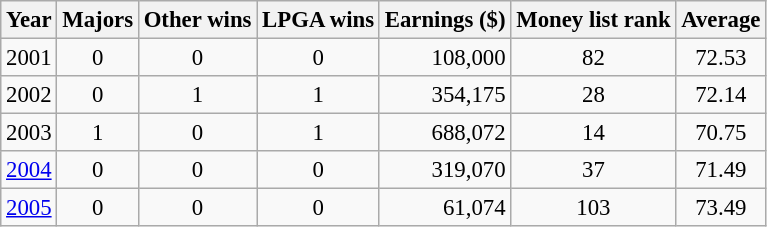<table class="wikitable" style="text-align:center; font-size: 95%;">
<tr>
<th>Year</th>
<th>Majors</th>
<th>Other wins</th>
<th>LPGA wins</th>
<th>Earnings ($)</th>
<th>Money list rank</th>
<th>Average</th>
</tr>
<tr>
<td>2001</td>
<td>0</td>
<td>0</td>
<td>0</td>
<td align="right">108,000</td>
<td>82</td>
<td>72.53</td>
</tr>
<tr>
<td>2002</td>
<td>0</td>
<td>1</td>
<td>1</td>
<td align="right">354,175</td>
<td>28</td>
<td>72.14</td>
</tr>
<tr>
<td>2003</td>
<td>1</td>
<td>0</td>
<td>1</td>
<td align="right">688,072</td>
<td>14</td>
<td>70.75</td>
</tr>
<tr>
<td><a href='#'>2004</a></td>
<td>0</td>
<td>0</td>
<td>0</td>
<td align="right">319,070</td>
<td>37</td>
<td>71.49</td>
</tr>
<tr>
<td><a href='#'>2005</a></td>
<td>0</td>
<td>0</td>
<td>0</td>
<td align="right">61,074</td>
<td>103</td>
<td>73.49</td>
</tr>
</table>
